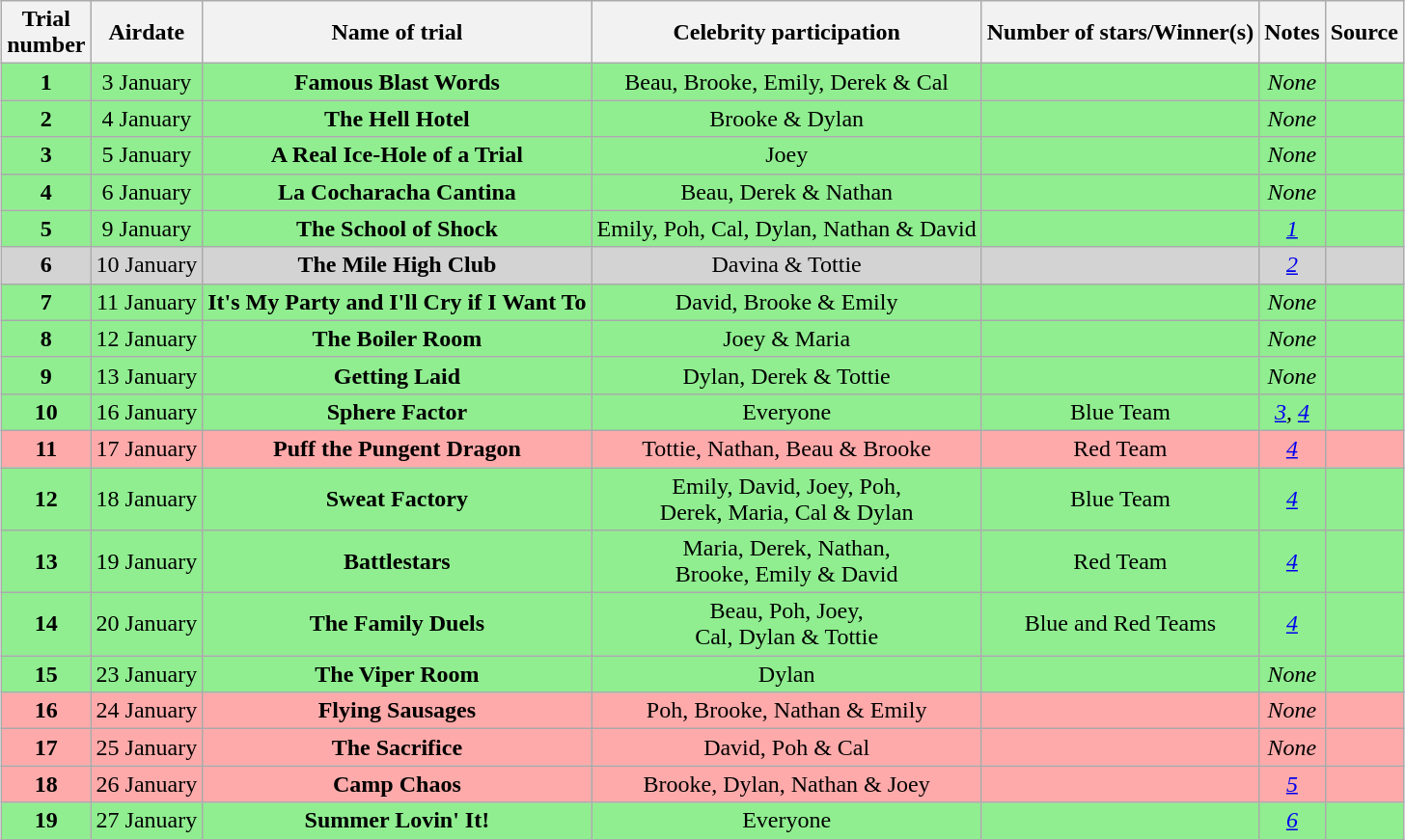<table class="wikitable" style="margin:auto; text-align:center;">
<tr>
<th scope="col">Trial<br>number</th>
<th scope="col">Airdate</th>
<th scope="col">Name of trial</th>
<th scope="col">Celebrity participation</th>
<th scope="col">Number of stars/Winner(s)</th>
<th scope="col">Notes</th>
<th scope="col">Source</th>
</tr>
<tr style="background:lightgreen">
<td><strong>1</strong></td>
<td>3 January</td>
<td><strong>Famous Blast Words</strong></td>
<td>Beau, Brooke, Emily, Derek & Cal</td>
<td></td>
<td><em>None</em></td>
<td></td>
</tr>
<tr style="background:lightgreen">
<td><strong>2</strong></td>
<td>4 January</td>
<td><strong>The Hell Hotel</strong></td>
<td>Brooke & Dylan</td>
<td></td>
<td><em>None</em></td>
<td></td>
</tr>
<tr style="background:lightgreen">
<td><strong>3</strong></td>
<td>5 January</td>
<td><strong>A Real Ice-Hole of a Trial</strong></td>
<td>Joey</td>
<td></td>
<td><em>None</em></td>
<td></td>
</tr>
<tr style="background:lightgreen">
<td><strong>4</strong></td>
<td>6 January</td>
<td><strong>La Cocharacha Cantina</strong></td>
<td>Beau, Derek & Nathan</td>
<td></td>
<td><em>None</em></td>
<td></td>
</tr>
<tr style="background:lightgreen">
<td><strong>5</strong></td>
<td>9 January</td>
<td><strong>The School of Shock</strong></td>
<td>Emily, Poh, Cal, Dylan, Nathan & David</td>
<td></td>
<td><em><a href='#'>1</a></em></td>
<td></td>
</tr>
<tr style="background:lightgrey">
<td><strong>6</strong></td>
<td>10 January</td>
<td><strong>The Mile High Club</strong></td>
<td>Davina & Tottie</td>
<td></td>
<td><em><a href='#'>2</a></em></td>
<td></td>
</tr>
<tr style="background:lightgreen">
<td><strong>7</strong></td>
<td>11 January</td>
<td><strong>It's My Party and I'll Cry if I Want To</strong></td>
<td>David, Brooke & Emily</td>
<td></td>
<td><em>None</em></td>
<td></td>
</tr>
<tr style="background:lightgreen">
<td><strong>8</strong></td>
<td>12 January</td>
<td><strong>The Boiler Room</strong></td>
<td>Joey & Maria</td>
<td></td>
<td><em>None</em></td>
<td></td>
</tr>
<tr style="background:lightgreen">
<td><strong>9</strong></td>
<td>13 January</td>
<td><strong>Getting Laid</strong></td>
<td>Dylan, Derek & Tottie</td>
<td></td>
<td><em>None</em></td>
<td></td>
</tr>
<tr style="background:lightgreen">
<td><strong>10</strong></td>
<td>16 January</td>
<td><strong>Sphere Factor</strong></td>
<td>Everyone</td>
<td>Blue Team</td>
<td><em><a href='#'>3</a>, <a href='#'>4</a></em></td>
<td></td>
</tr>
<tr style="background:#FFAAAA">
<td><strong>11</strong></td>
<td>17 January</td>
<td><strong>Puff the Pungent Dragon</strong></td>
<td>Tottie, Nathan, Beau & Brooke</td>
<td>Red Team</td>
<td><em><a href='#'>4</a></em></td>
<td></td>
</tr>
<tr style="background:lightgreen">
<td><strong>12</strong></td>
<td>18 January</td>
<td><strong>Sweat Factory</strong></td>
<td>Emily, David, Joey, Poh,<br>Derek, Maria, Cal & Dylan</td>
<td>Blue Team</td>
<td><em><a href='#'>4</a></em></td>
<td></td>
</tr>
<tr style="background:lightgreen">
<td><strong>13</strong></td>
<td>19 January</td>
<td><strong>Battlestars</strong></td>
<td>Maria, Derek, Nathan,<br>Brooke, Emily & David</td>
<td>Red Team</td>
<td><em><a href='#'>4</a></em></td>
<td></td>
</tr>
<tr style="background:lightgreen">
<td><strong>14</strong></td>
<td>20 January</td>
<td><strong>The Family Duels</strong></td>
<td>Beau, Poh, Joey,<br>Cal, Dylan & Tottie</td>
<td>Blue and Red Teams</td>
<td><em><a href='#'>4</a></em></td>
<td></td>
</tr>
<tr style="background:lightgreen">
<td><strong>15</strong></td>
<td>23 January</td>
<td><strong>The Viper Room</strong></td>
<td>Dylan</td>
<td></td>
<td><em>None</em></td>
<td></td>
</tr>
<tr style="background:#FFAAAA">
<td><strong>16</strong></td>
<td>24 January</td>
<td><strong>Flying Sausages</strong></td>
<td>Poh, Brooke, Nathan & Emily</td>
<td></td>
<td><em>None</em></td>
<td></td>
</tr>
<tr style="background:#FFAAAA">
<td><strong>17</strong></td>
<td>25 January</td>
<td><strong>The Sacrifice</strong></td>
<td>David, Poh & Cal</td>
<td></td>
<td><em>None</em></td>
<td></td>
</tr>
<tr style="background:#FFAAAA">
<td><strong>18</strong></td>
<td>26 January</td>
<td><strong>Camp Chaos</strong></td>
<td>Brooke, Dylan, Nathan & Joey</td>
<td></td>
<td><em><a href='#'>5</a></em></td>
<td></td>
</tr>
<tr style="background:lightgreen">
<td><strong>19</strong></td>
<td>27 January</td>
<td><strong>Summer Lovin' It!</strong></td>
<td>Everyone</td>
<td></td>
<td><em><a href='#'>6</a></em></td>
<td></td>
</tr>
<tr>
</tr>
</table>
